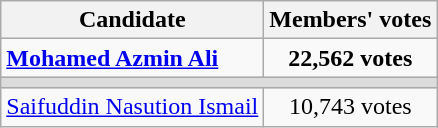<table class=wikitable style=text-align:center>
<tr>
<th>Candidate</th>
<th>Members' votes</th>
</tr>
<tr>
<td align=left><strong><a href='#'>Mohamed Azmin Ali</a></strong></td>
<td><strong>22,562 votes</strong></td>
</tr>
<tr>
<td colspan=3 bgcolor=dcdcdc></td>
</tr>
<tr>
<td align=left><a href='#'>Saifuddin Nasution Ismail</a></td>
<td>10,743 votes</td>
</tr>
</table>
